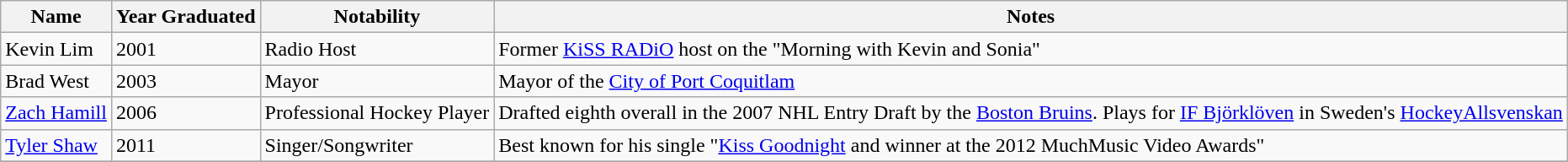<table class="wikitable">
<tr>
<th>Name</th>
<th>Year Graduated</th>
<th>Notability</th>
<th>Notes</th>
</tr>
<tr>
<td>Kevin Lim</td>
<td>2001</td>
<td>Radio Host</td>
<td>Former <a href='#'>KiSS RADiO</a> host on the "Morning with Kevin and Sonia"</td>
</tr>
<tr>
<td>Brad West</td>
<td>2003</td>
<td>Mayor</td>
<td>Mayor of the <a href='#'>City of Port Coquitlam</a></td>
</tr>
<tr>
<td><a href='#'>Zach Hamill</a></td>
<td>2006</td>
<td>Professional Hockey Player</td>
<td>Drafted eighth overall in the 2007 NHL Entry Draft by the <a href='#'>Boston Bruins</a>. Plays for <a href='#'>IF Björklöven</a> in Sweden's <a href='#'>HockeyAllsvenskan</a></td>
</tr>
<tr>
<td><a href='#'>Tyler Shaw</a></td>
<td>2011</td>
<td>Singer/Songwriter</td>
<td>Best known for his single "<a href='#'>Kiss Goodnight</a> and winner at the 2012 MuchMusic Video Awards"</td>
</tr>
<tr>
</tr>
</table>
